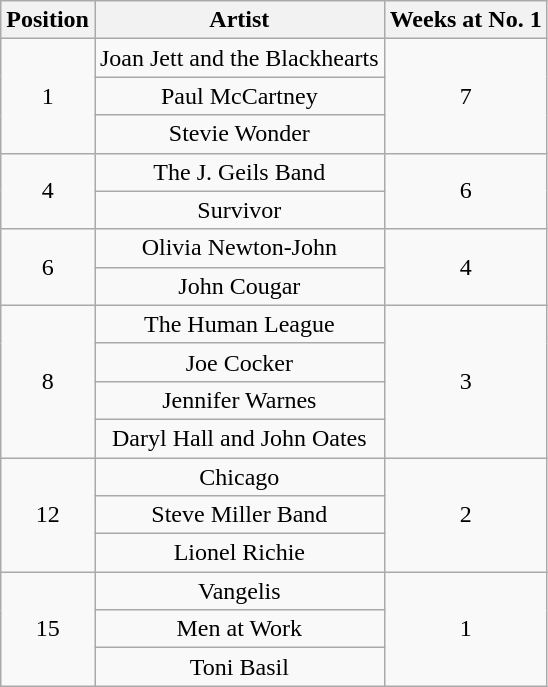<table class="wikitable plainrowheaders" style="text-align:center;">
<tr>
<th>Position</th>
<th>Artist</th>
<th>Weeks at No. 1</th>
</tr>
<tr>
<td rowspan=3>1</td>
<td>Joan Jett and the Blackhearts</td>
<td rowspan=3>7</td>
</tr>
<tr>
<td>Paul McCartney</td>
</tr>
<tr>
<td>Stevie Wonder</td>
</tr>
<tr>
<td rowspan=2>4</td>
<td>The J. Geils Band</td>
<td rowspan=2>6</td>
</tr>
<tr>
<td>Survivor</td>
</tr>
<tr>
<td rowspan=2>6</td>
<td>Olivia Newton-John</td>
<td rowspan=2>4</td>
</tr>
<tr>
<td>John Cougar</td>
</tr>
<tr>
<td rowspan=4>8</td>
<td>The Human League</td>
<td rowspan=4>3</td>
</tr>
<tr>
<td>Joe Cocker</td>
</tr>
<tr>
<td>Jennifer Warnes</td>
</tr>
<tr>
<td>Daryl Hall and John Oates</td>
</tr>
<tr>
<td rowspan=3>12</td>
<td>Chicago</td>
<td rowspan=3>2</td>
</tr>
<tr>
<td>Steve Miller Band</td>
</tr>
<tr>
<td>Lionel Richie</td>
</tr>
<tr>
<td rowspan=3>15</td>
<td>Vangelis</td>
<td rowspan=3>1</td>
</tr>
<tr>
<td>Men at Work</td>
</tr>
<tr>
<td>Toni Basil</td>
</tr>
</table>
